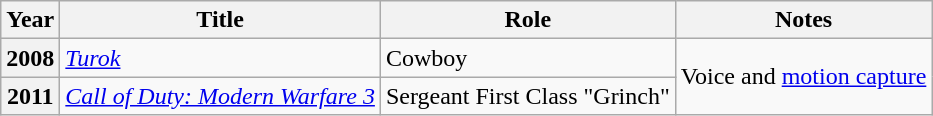<table class="wikitable plainrowheaders sortable" style="margin-right: 0;">
<tr>
<th scope="col">Year</th>
<th scope="col">Title</th>
<th scope="col">Role</th>
<th scope="col">Notes</th>
</tr>
<tr>
<th scope="row">2008</th>
<td><em><a href='#'>Turok</a></em></td>
<td>Cowboy</td>
<td rowspan="2">Voice and <a href='#'>motion capture</a></td>
</tr>
<tr>
<th scope="row">2011</th>
<td><em><a href='#'>Call of Duty: Modern Warfare 3</a></em></td>
<td>Sergeant First Class "Grinch"</td>
</tr>
</table>
